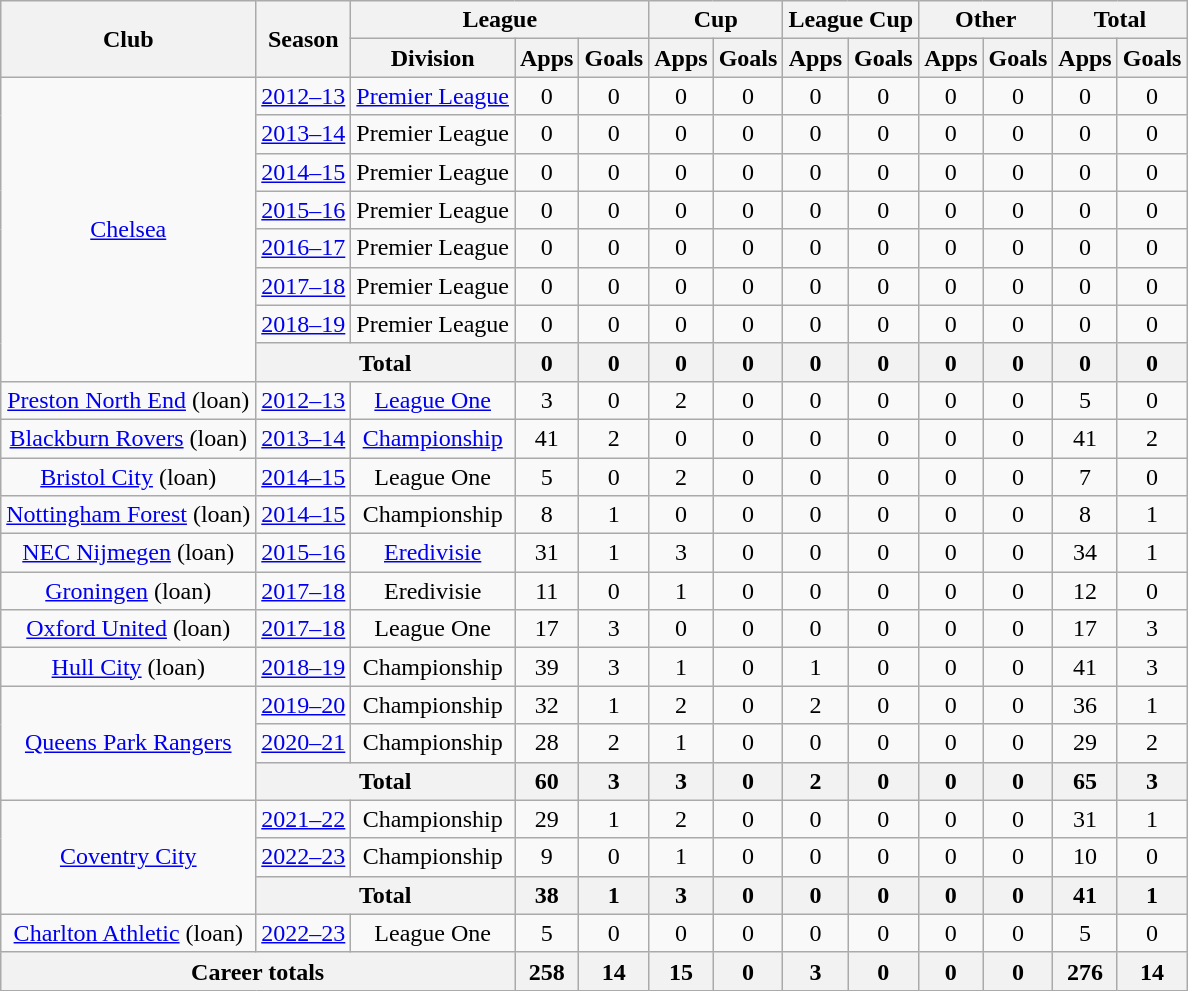<table class="wikitable" style="text-align:center">
<tr>
<th rowspan="2">Club</th>
<th rowspan="2">Season</th>
<th colspan="3">League</th>
<th colspan="2">Cup</th>
<th colspan="2">League Cup</th>
<th colspan="2">Other</th>
<th colspan="2">Total</th>
</tr>
<tr>
<th>Division</th>
<th>Apps</th>
<th>Goals</th>
<th>Apps</th>
<th>Goals</th>
<th>Apps</th>
<th>Goals</th>
<th>Apps</th>
<th>Goals</th>
<th>Apps</th>
<th>Goals</th>
</tr>
<tr>
<td rowspan="8"><a href='#'>Chelsea</a></td>
<td><a href='#'>2012–13</a></td>
<td><a href='#'>Premier League</a></td>
<td>0</td>
<td>0</td>
<td>0</td>
<td>0</td>
<td>0</td>
<td>0</td>
<td>0</td>
<td>0</td>
<td>0</td>
<td>0</td>
</tr>
<tr>
<td><a href='#'>2013–14</a></td>
<td>Premier League</td>
<td>0</td>
<td>0</td>
<td>0</td>
<td>0</td>
<td>0</td>
<td>0</td>
<td>0</td>
<td>0</td>
<td>0</td>
<td>0</td>
</tr>
<tr>
<td><a href='#'>2014–15</a></td>
<td>Premier League</td>
<td>0</td>
<td>0</td>
<td>0</td>
<td>0</td>
<td>0</td>
<td>0</td>
<td>0</td>
<td>0</td>
<td>0</td>
<td>0</td>
</tr>
<tr>
<td><a href='#'>2015–16</a></td>
<td>Premier League</td>
<td>0</td>
<td>0</td>
<td>0</td>
<td>0</td>
<td>0</td>
<td>0</td>
<td>0</td>
<td>0</td>
<td>0</td>
<td>0</td>
</tr>
<tr>
<td><a href='#'>2016–17</a></td>
<td>Premier League</td>
<td>0</td>
<td>0</td>
<td>0</td>
<td>0</td>
<td>0</td>
<td>0</td>
<td>0</td>
<td>0</td>
<td>0</td>
<td>0</td>
</tr>
<tr>
<td><a href='#'>2017–18</a></td>
<td>Premier League</td>
<td>0</td>
<td>0</td>
<td>0</td>
<td>0</td>
<td>0</td>
<td>0</td>
<td>0</td>
<td>0</td>
<td>0</td>
<td>0</td>
</tr>
<tr>
<td><a href='#'>2018–19</a></td>
<td>Premier League</td>
<td>0</td>
<td>0</td>
<td>0</td>
<td>0</td>
<td>0</td>
<td>0</td>
<td>0</td>
<td>0</td>
<td>0</td>
<td>0</td>
</tr>
<tr>
<th colspan="2">Total</th>
<th>0</th>
<th>0</th>
<th>0</th>
<th>0</th>
<th>0</th>
<th>0</th>
<th>0</th>
<th>0</th>
<th>0</th>
<th>0</th>
</tr>
<tr>
<td><a href='#'>Preston North End</a> (loan)</td>
<td><a href='#'>2012–13</a></td>
<td><a href='#'>League One</a></td>
<td>3</td>
<td>0</td>
<td>2</td>
<td>0</td>
<td>0</td>
<td>0</td>
<td>0</td>
<td>0</td>
<td>5</td>
<td>0</td>
</tr>
<tr>
<td><a href='#'>Blackburn Rovers</a> (loan)</td>
<td><a href='#'>2013–14</a></td>
<td><a href='#'>Championship</a></td>
<td>41</td>
<td>2</td>
<td>0</td>
<td>0</td>
<td>0</td>
<td>0</td>
<td>0</td>
<td>0</td>
<td>41</td>
<td>2</td>
</tr>
<tr>
<td><a href='#'>Bristol City</a> (loan)</td>
<td><a href='#'>2014–15</a></td>
<td>League One</td>
<td>5</td>
<td>0</td>
<td>2</td>
<td>0</td>
<td>0</td>
<td>0</td>
<td>0</td>
<td>0</td>
<td>7</td>
<td>0</td>
</tr>
<tr>
<td><a href='#'>Nottingham Forest</a> (loan)</td>
<td><a href='#'>2014–15</a></td>
<td>Championship</td>
<td>8</td>
<td>1</td>
<td>0</td>
<td>0</td>
<td>0</td>
<td>0</td>
<td>0</td>
<td>0</td>
<td>8</td>
<td>1</td>
</tr>
<tr>
<td><a href='#'>NEC Nijmegen</a> (loan)</td>
<td><a href='#'>2015–16</a></td>
<td><a href='#'>Eredivisie</a></td>
<td>31</td>
<td>1</td>
<td>3</td>
<td>0</td>
<td>0</td>
<td>0</td>
<td>0</td>
<td>0</td>
<td>34</td>
<td>1</td>
</tr>
<tr>
<td><a href='#'>Groningen</a> (loan)</td>
<td><a href='#'>2017–18</a></td>
<td>Eredivisie</td>
<td>11</td>
<td>0</td>
<td>1</td>
<td>0</td>
<td>0</td>
<td>0</td>
<td>0</td>
<td>0</td>
<td>12</td>
<td>0</td>
</tr>
<tr>
<td><a href='#'>Oxford United</a> (loan)</td>
<td><a href='#'>2017–18</a></td>
<td>League One</td>
<td>17</td>
<td>3</td>
<td>0</td>
<td>0</td>
<td>0</td>
<td>0</td>
<td>0</td>
<td>0</td>
<td>17</td>
<td>3</td>
</tr>
<tr>
<td><a href='#'>Hull City</a> (loan)</td>
<td><a href='#'>2018–19</a></td>
<td>Championship</td>
<td>39</td>
<td>3</td>
<td>1</td>
<td>0</td>
<td>1</td>
<td>0</td>
<td>0</td>
<td>0</td>
<td>41</td>
<td>3</td>
</tr>
<tr>
<td rowspan="3"><a href='#'>Queens Park Rangers</a></td>
<td><a href='#'>2019–20</a></td>
<td>Championship</td>
<td>32</td>
<td>1</td>
<td>2</td>
<td>0</td>
<td>2</td>
<td>0</td>
<td>0</td>
<td>0</td>
<td>36</td>
<td>1</td>
</tr>
<tr>
<td><a href='#'>2020–21</a></td>
<td>Championship</td>
<td>28</td>
<td>2</td>
<td>1</td>
<td>0</td>
<td>0</td>
<td>0</td>
<td>0</td>
<td>0</td>
<td>29</td>
<td>2</td>
</tr>
<tr>
<th colspan="2">Total</th>
<th>60</th>
<th>3</th>
<th>3</th>
<th>0</th>
<th>2</th>
<th>0</th>
<th>0</th>
<th>0</th>
<th>65</th>
<th>3</th>
</tr>
<tr>
<td rowspan="3"><a href='#'>Coventry City</a></td>
<td><a href='#'>2021–22</a></td>
<td>Championship</td>
<td>29</td>
<td>1</td>
<td>2</td>
<td>0</td>
<td>0</td>
<td>0</td>
<td>0</td>
<td>0</td>
<td>31</td>
<td>1</td>
</tr>
<tr>
<td><a href='#'>2022–23</a></td>
<td>Championship</td>
<td>9</td>
<td>0</td>
<td>1</td>
<td>0</td>
<td>0</td>
<td>0</td>
<td>0</td>
<td>0</td>
<td>10</td>
<td>0</td>
</tr>
<tr>
<th colspan="2">Total</th>
<th>38</th>
<th>1</th>
<th>3</th>
<th>0</th>
<th>0</th>
<th>0</th>
<th>0</th>
<th>0</th>
<th>41</th>
<th>1</th>
</tr>
<tr>
<td><a href='#'>Charlton Athletic</a> (loan)</td>
<td><a href='#'>2022–23</a></td>
<td>League One</td>
<td>5</td>
<td>0</td>
<td>0</td>
<td>0</td>
<td>0</td>
<td>0</td>
<td>0</td>
<td>0</td>
<td>5</td>
<td>0</td>
</tr>
<tr>
<th colspan="3">Career totals</th>
<th>258</th>
<th>14</th>
<th>15</th>
<th>0</th>
<th>3</th>
<th>0</th>
<th>0</th>
<th>0</th>
<th>276</th>
<th>14</th>
</tr>
</table>
